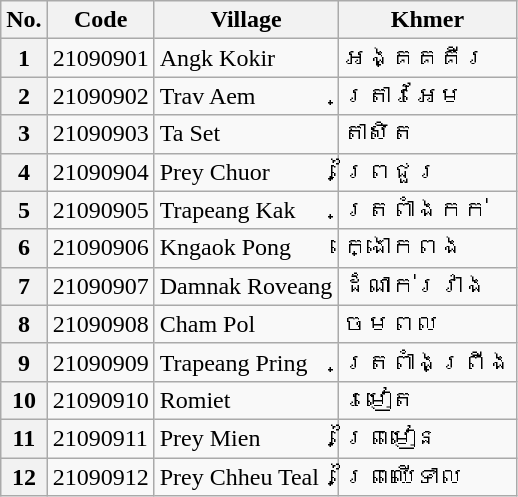<table class="wikitable sortable mw-collapsible">
<tr>
<th>No.</th>
<th>Code</th>
<th>Village</th>
<th>Khmer</th>
</tr>
<tr>
<th>1</th>
<td>21090901</td>
<td>Angk Kokir</td>
<td>អង្គគគីរ</td>
</tr>
<tr>
<th>2</th>
<td>21090902</td>
<td>Trav Aem</td>
<td>ត្រាវអែម</td>
</tr>
<tr>
<th>3</th>
<td>21090903</td>
<td>Ta Set</td>
<td>តាសិត</td>
</tr>
<tr>
<th>4</th>
<td>21090904</td>
<td>Prey Chuor</td>
<td>ព្រៃជួរ</td>
</tr>
<tr>
<th>5</th>
<td>21090905</td>
<td>Trapeang Kak</td>
<td>ត្រពាំងកក់</td>
</tr>
<tr>
<th>6</th>
<td>21090906</td>
<td>Kngaok Pong</td>
<td>ក្ងោកពង</td>
</tr>
<tr>
<th>7</th>
<td>21090907</td>
<td>Damnak Roveang</td>
<td>ដំណាក់រវាង</td>
</tr>
<tr>
<th>8</th>
<td>21090908</td>
<td>Cham Pol</td>
<td>ចមពល</td>
</tr>
<tr>
<th>9</th>
<td>21090909</td>
<td>Trapeang Pring</td>
<td>ត្រពាំងព្រីង</td>
</tr>
<tr>
<th>10</th>
<td>21090910</td>
<td>Romiet</td>
<td>រមៀត</td>
</tr>
<tr>
<th>11</th>
<td>21090911</td>
<td>Prey Mien</td>
<td>ព្រៃមៀន</td>
</tr>
<tr>
<th>12</th>
<td>21090912</td>
<td>Prey Chheu Teal</td>
<td>ព្រៃឈើទាល</td>
</tr>
</table>
